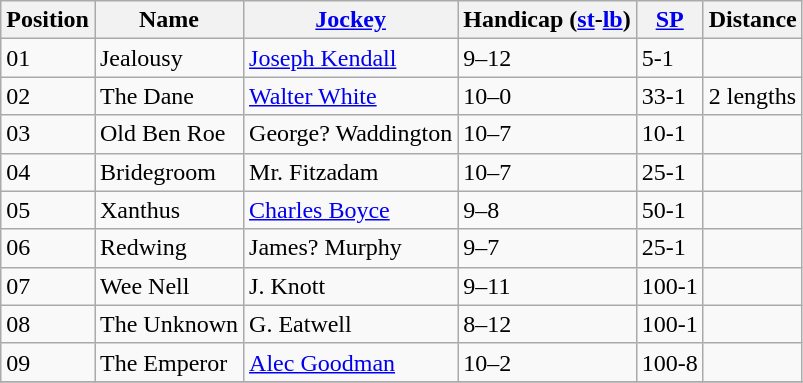<table class="wikitable sortable">
<tr>
<th data-sort-type="number">Position</th>
<th>Name</th>
<th><a href='#'>Jockey</a></th>
<th>Handicap (<a href='#'>st</a>-<a href='#'>lb</a>)</th>
<th><a href='#'>SP</a></th>
<th>Distance</th>
</tr>
<tr>
<td>01</td>
<td>Jealousy</td>
<td><a href='#'>Joseph Kendall</a></td>
<td>9–12</td>
<td>5-1</td>
<td></td>
</tr>
<tr>
<td>02</td>
<td>The Dane</td>
<td><a href='#'>Walter White</a></td>
<td>10–0</td>
<td>33-1</td>
<td>2 lengths</td>
</tr>
<tr>
<td>03</td>
<td>Old Ben Roe</td>
<td>George? Waddington</td>
<td>10–7</td>
<td>10-1</td>
<td></td>
</tr>
<tr>
<td>04</td>
<td>Bridegroom</td>
<td>Mr. Fitzadam</td>
<td>10–7</td>
<td>25-1</td>
<td></td>
</tr>
<tr>
<td>05</td>
<td>Xanthus</td>
<td><a href='#'>Charles Boyce</a></td>
<td>9–8</td>
<td>50-1</td>
<td></td>
</tr>
<tr>
<td>06</td>
<td>Redwing</td>
<td>James? Murphy</td>
<td>9–7</td>
<td>25-1</td>
<td></td>
</tr>
<tr>
<td>07</td>
<td>Wee Nell</td>
<td>J. Knott</td>
<td>9–11</td>
<td>100-1</td>
<td></td>
</tr>
<tr>
<td>08</td>
<td>The Unknown</td>
<td>G. Eatwell</td>
<td>8–12</td>
<td>100-1</td>
<td></td>
</tr>
<tr>
<td>09</td>
<td>The Emperor</td>
<td><a href='#'>Alec Goodman</a></td>
<td>10–2</td>
<td>100-8</td>
<td></td>
</tr>
<tr>
</tr>
</table>
